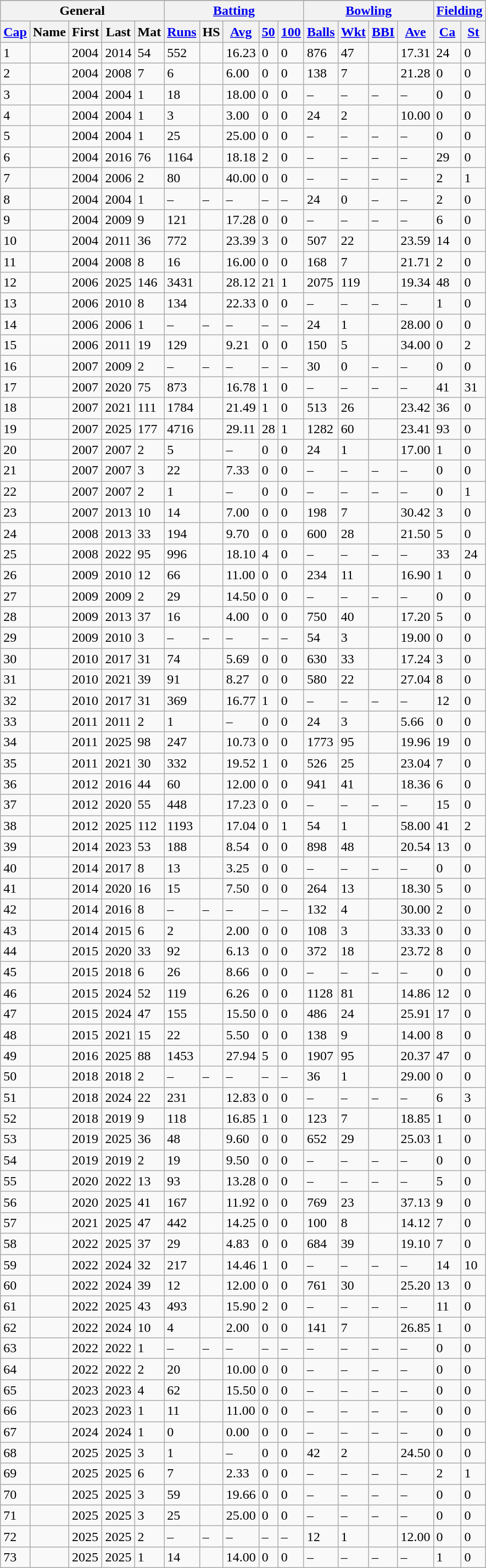<table class="wikitable sortable">
<tr align="center">
</tr>
<tr class="unsortable">
<th scope="col" colspan=5 class="unsortable">General</th>
<th colspan=5 scope="col"><a href='#'>Batting</a></th>
<th colspan=4 scope="col"><a href='#'>Bowling</a></th>
<th colspan=2 scope="col"><a href='#'>Fielding</a></th>
</tr>
<tr align="center">
<th scope="col" rowspan="1"><a href='#'>Cap</a></th>
<th scope="col" rowspan="1">Name</th>
<th scope="col" rowspan="1">First</th>
<th scope="col" rowspan="1">Last</th>
<th scope="col" rowspan="1">Mat</th>
<th scope="col"><a href='#'>Runs</a></th>
<th scope="col">HS</th>
<th scope="col"><a href='#'>Avg</a></th>
<th scope="col"><a href='#'>50</a></th>
<th scope="col"><a href='#'>100</a></th>
<th scope="col"><a href='#'>Balls</a></th>
<th scope="col"><a href='#'>Wkt</a></th>
<th scope="col"><a href='#'>BBI</a></th>
<th scope="col"><a href='#'>Ave</a></th>
<th scope="col"><a href='#'>Ca</a></th>
<th scope="col"><a href='#'>St</a></th>
</tr>
<tr>
<td>1</td>
<td></td>
<td>2004</td>
<td>2014</td>
<td>54</td>
<td>552</td>
<td></td>
<td>16.23</td>
<td>0</td>
<td>0</td>
<td>876</td>
<td>47</td>
<td></td>
<td>17.31</td>
<td>24</td>
<td>0</td>
</tr>
<tr>
<td>2</td>
<td></td>
<td>2004</td>
<td>2008</td>
<td>7</td>
<td>6</td>
<td></td>
<td>6.00</td>
<td>0</td>
<td>0</td>
<td>138</td>
<td>7</td>
<td></td>
<td>21.28</td>
<td>0</td>
<td>0</td>
</tr>
<tr>
<td>3</td>
<td></td>
<td>2004</td>
<td>2004</td>
<td>1</td>
<td>18</td>
<td></td>
<td>18.00</td>
<td>0</td>
<td>0</td>
<td>–</td>
<td>–</td>
<td>–</td>
<td>–</td>
<td>0</td>
<td>0</td>
</tr>
<tr>
<td>4</td>
<td></td>
<td>2004</td>
<td>2004</td>
<td>1</td>
<td>3</td>
<td></td>
<td>3.00</td>
<td>0</td>
<td>0</td>
<td>24</td>
<td>2</td>
<td></td>
<td>10.00</td>
<td>0</td>
<td>0</td>
</tr>
<tr>
<td>5</td>
<td></td>
<td>2004</td>
<td>2004</td>
<td>1</td>
<td>25</td>
<td></td>
<td>25.00</td>
<td>0</td>
<td>0</td>
<td>–</td>
<td>–</td>
<td>–</td>
<td>–</td>
<td>0</td>
<td>0</td>
</tr>
<tr>
<td>6</td>
<td></td>
<td>2004</td>
<td>2016</td>
<td>76</td>
<td>1164</td>
<td></td>
<td>18.18</td>
<td>2</td>
<td>0</td>
<td>–</td>
<td>–</td>
<td>–</td>
<td>–</td>
<td>29</td>
<td>0</td>
</tr>
<tr>
<td>7</td>
<td> </td>
<td>2004</td>
<td>2006</td>
<td>2</td>
<td>80</td>
<td></td>
<td>40.00</td>
<td>0</td>
<td>0</td>
<td>–</td>
<td>–</td>
<td>–</td>
<td>–</td>
<td>2</td>
<td>1</td>
</tr>
<tr>
<td>8</td>
<td></td>
<td>2004</td>
<td>2004</td>
<td>1</td>
<td>–</td>
<td>–</td>
<td>–</td>
<td>–</td>
<td>–</td>
<td>24</td>
<td>0</td>
<td>–</td>
<td>–</td>
<td>2</td>
<td>0</td>
</tr>
<tr>
<td>9</td>
<td></td>
<td>2004</td>
<td>2009</td>
<td>9</td>
<td>121</td>
<td></td>
<td>17.28</td>
<td>0</td>
<td>0</td>
<td>–</td>
<td>–</td>
<td>–</td>
<td>–</td>
<td>6</td>
<td>0</td>
</tr>
<tr>
<td>10</td>
<td></td>
<td>2004</td>
<td>2011</td>
<td>36</td>
<td>772</td>
<td></td>
<td>23.39</td>
<td>3</td>
<td>0</td>
<td>507</td>
<td>22</td>
<td></td>
<td>23.59</td>
<td>14</td>
<td>0</td>
</tr>
<tr>
<td>11</td>
<td></td>
<td>2004</td>
<td>2008</td>
<td>8</td>
<td>16</td>
<td></td>
<td>16.00</td>
<td>0</td>
<td>0</td>
<td>168</td>
<td>7</td>
<td></td>
<td>21.71</td>
<td>2</td>
<td>0</td>
</tr>
<tr>
<td>12</td>
<td></td>
<td>2006</td>
<td>2025</td>
<td>146</td>
<td>3431</td>
<td></td>
<td>28.12</td>
<td>21</td>
<td>1</td>
<td>2075</td>
<td>119</td>
<td></td>
<td>19.34</td>
<td>48</td>
<td>0</td>
</tr>
<tr>
<td>13</td>
<td></td>
<td>2006</td>
<td>2010</td>
<td>8</td>
<td>134</td>
<td></td>
<td>22.33</td>
<td>0</td>
<td>0</td>
<td>–</td>
<td>–</td>
<td>–</td>
<td>–</td>
<td>1</td>
<td>0</td>
</tr>
<tr>
<td>14</td>
<td></td>
<td>2006</td>
<td>2006</td>
<td>1</td>
<td>–</td>
<td>–</td>
<td>–</td>
<td>–</td>
<td>–</td>
<td>24</td>
<td>1</td>
<td></td>
<td>28.00</td>
<td>0</td>
<td>0</td>
</tr>
<tr>
<td>15</td>
<td></td>
<td>2006</td>
<td>2011</td>
<td>19</td>
<td>129</td>
<td></td>
<td>9.21</td>
<td>0</td>
<td>0</td>
<td>150</td>
<td>5</td>
<td></td>
<td>34.00</td>
<td>0</td>
<td>2</td>
</tr>
<tr>
<td>16</td>
<td></td>
<td>2007</td>
<td>2009</td>
<td>2</td>
<td>–</td>
<td>–</td>
<td>–</td>
<td>–</td>
<td>–</td>
<td>30</td>
<td>0</td>
<td>–</td>
<td>–</td>
<td>0</td>
<td>0</td>
</tr>
<tr>
<td>17</td>
<td> </td>
<td>2007</td>
<td>2020</td>
<td>75</td>
<td>873</td>
<td></td>
<td>16.78</td>
<td>1</td>
<td>0</td>
<td>–</td>
<td>–</td>
<td>–</td>
<td>–</td>
<td>41</td>
<td>31</td>
</tr>
<tr>
<td>18</td>
<td></td>
<td>2007</td>
<td>2021</td>
<td>111</td>
<td>1784</td>
<td></td>
<td>21.49</td>
<td>1</td>
<td>0</td>
<td>513</td>
<td>26</td>
<td></td>
<td>23.42</td>
<td>36</td>
<td>0</td>
</tr>
<tr>
<td>19</td>
<td></td>
<td>2007</td>
<td>2025</td>
<td>177</td>
<td>4716</td>
<td></td>
<td>29.11</td>
<td>28</td>
<td>1</td>
<td>1282</td>
<td>60</td>
<td></td>
<td>23.41</td>
<td>93</td>
<td>0</td>
</tr>
<tr>
<td>20</td>
<td></td>
<td>2007</td>
<td>2007</td>
<td>2</td>
<td>5</td>
<td></td>
<td>–</td>
<td>0</td>
<td>0</td>
<td>24</td>
<td>1</td>
<td></td>
<td>17.00</td>
<td>1</td>
<td>0</td>
</tr>
<tr>
<td>21</td>
<td></td>
<td>2007</td>
<td>2007</td>
<td>3</td>
<td>22</td>
<td></td>
<td>7.33</td>
<td>0</td>
<td>0</td>
<td>–</td>
<td>–</td>
<td>–</td>
<td>–</td>
<td>0</td>
<td>0</td>
</tr>
<tr>
<td>22</td>
<td> </td>
<td>2007</td>
<td>2007</td>
<td>2</td>
<td>1</td>
<td></td>
<td>–</td>
<td>0</td>
<td>0</td>
<td>–</td>
<td>–</td>
<td>–</td>
<td>–</td>
<td>0</td>
<td>1</td>
</tr>
<tr>
<td>23</td>
<td></td>
<td>2007</td>
<td>2013</td>
<td>10</td>
<td>14</td>
<td></td>
<td>7.00</td>
<td>0</td>
<td>0</td>
<td>198</td>
<td>7</td>
<td></td>
<td>30.42</td>
<td>3</td>
<td>0</td>
</tr>
<tr>
<td>24</td>
<td></td>
<td>2008</td>
<td>2013</td>
<td>33</td>
<td>194</td>
<td></td>
<td>9.70</td>
<td>0</td>
<td>0</td>
<td>600</td>
<td>28</td>
<td></td>
<td>21.50</td>
<td>5</td>
<td>0</td>
</tr>
<tr>
<td>25</td>
<td> </td>
<td>2008</td>
<td>2022</td>
<td>95</td>
<td>996</td>
<td></td>
<td>18.10</td>
<td>4</td>
<td>0</td>
<td>–</td>
<td>–</td>
<td>–</td>
<td>–</td>
<td>33</td>
<td>24</td>
</tr>
<tr>
<td>26</td>
<td></td>
<td>2009</td>
<td>2010</td>
<td>12</td>
<td>66</td>
<td></td>
<td>11.00</td>
<td>0</td>
<td>0</td>
<td>234</td>
<td>11</td>
<td></td>
<td>16.90</td>
<td>1</td>
<td>0</td>
</tr>
<tr>
<td>27</td>
<td></td>
<td>2009</td>
<td>2009</td>
<td>2</td>
<td>29</td>
<td></td>
<td>14.50</td>
<td>0</td>
<td>0</td>
<td>–</td>
<td>–</td>
<td>–</td>
<td>–</td>
<td>0</td>
<td>0</td>
</tr>
<tr>
<td>28</td>
<td></td>
<td>2009</td>
<td>2013</td>
<td>37</td>
<td>16</td>
<td></td>
<td>4.00</td>
<td>0</td>
<td>0</td>
<td>750</td>
<td>40</td>
<td></td>
<td>17.20</td>
<td>5</td>
<td>0</td>
</tr>
<tr>
<td>29</td>
<td></td>
<td>2009</td>
<td>2010</td>
<td>3</td>
<td>–</td>
<td>–</td>
<td>–</td>
<td>–</td>
<td>–</td>
<td>54</td>
<td>3</td>
<td></td>
<td>19.00</td>
<td>0</td>
<td>0</td>
</tr>
<tr>
<td>30</td>
<td></td>
<td>2010</td>
<td>2017</td>
<td>31</td>
<td>74</td>
<td></td>
<td>5.69</td>
<td>0</td>
<td>0</td>
<td>630</td>
<td>33</td>
<td></td>
<td>17.24</td>
<td>3</td>
<td>0</td>
</tr>
<tr>
<td>31</td>
<td></td>
<td>2010</td>
<td>2021</td>
<td>39</td>
<td>91</td>
<td></td>
<td>8.27</td>
<td>0</td>
<td>0</td>
<td>580</td>
<td>22</td>
<td></td>
<td>27.04</td>
<td>8</td>
<td>0</td>
</tr>
<tr>
<td>32</td>
<td></td>
<td>2010</td>
<td>2017</td>
<td>31</td>
<td>369</td>
<td></td>
<td>16.77</td>
<td>1</td>
<td>0</td>
<td>–</td>
<td>–</td>
<td>–</td>
<td>–</td>
<td>12</td>
<td>0</td>
</tr>
<tr>
<td>33</td>
<td></td>
<td>2011</td>
<td>2011</td>
<td>2</td>
<td>1</td>
<td></td>
<td>–</td>
<td>0</td>
<td>0</td>
<td>24</td>
<td>3</td>
<td></td>
<td>5.66</td>
<td>0</td>
<td>0</td>
</tr>
<tr>
<td>34</td>
<td></td>
<td>2011</td>
<td>2025</td>
<td>98</td>
<td>247</td>
<td></td>
<td>10.73</td>
<td>0</td>
<td>0</td>
<td>1773</td>
<td>95</td>
<td></td>
<td>19.96</td>
<td>19</td>
<td>0</td>
</tr>
<tr>
<td>35</td>
<td></td>
<td>2011</td>
<td>2021</td>
<td>30</td>
<td>332</td>
<td></td>
<td>19.52</td>
<td>1</td>
<td>0</td>
<td>526</td>
<td>25</td>
<td></td>
<td>23.04</td>
<td>7</td>
<td>0</td>
</tr>
<tr>
<td>36</td>
<td></td>
<td>2012</td>
<td>2016</td>
<td>44</td>
<td>60</td>
<td></td>
<td>12.00</td>
<td>0</td>
<td>0</td>
<td>941</td>
<td>41</td>
<td></td>
<td>18.36</td>
<td>6</td>
<td>0</td>
</tr>
<tr>
<td>37</td>
<td></td>
<td>2012</td>
<td>2020</td>
<td>55</td>
<td>448</td>
<td></td>
<td>17.23</td>
<td>0</td>
<td>0</td>
<td>–</td>
<td>–</td>
<td>–</td>
<td>–</td>
<td>15</td>
<td>0</td>
</tr>
<tr>
<td>38</td>
<td></td>
<td>2012</td>
<td>2025</td>
<td>112</td>
<td>1193</td>
<td></td>
<td>17.04</td>
<td>0</td>
<td>1</td>
<td>54</td>
<td>1</td>
<td></td>
<td>58.00</td>
<td>41</td>
<td>2</td>
</tr>
<tr>
<td>39</td>
<td></td>
<td>2014</td>
<td>2023</td>
<td>53</td>
<td>188</td>
<td></td>
<td>8.54</td>
<td>0</td>
<td>0</td>
<td>898</td>
<td>48</td>
<td></td>
<td>20.54</td>
<td>13</td>
<td>0</td>
</tr>
<tr>
<td>40</td>
<td></td>
<td>2014</td>
<td>2017</td>
<td>8</td>
<td>13</td>
<td></td>
<td>3.25</td>
<td>0</td>
<td>0</td>
<td>–</td>
<td>–</td>
<td>–</td>
<td>–</td>
<td>0</td>
<td>0</td>
</tr>
<tr>
<td>41</td>
<td></td>
<td>2014</td>
<td>2020</td>
<td>16</td>
<td>15</td>
<td></td>
<td>7.50</td>
<td>0</td>
<td>0</td>
<td>264</td>
<td>13</td>
<td></td>
<td>18.30</td>
<td>5</td>
<td>0</td>
</tr>
<tr>
<td>42</td>
<td></td>
<td>2014</td>
<td>2016</td>
<td>8</td>
<td>–</td>
<td>–</td>
<td>–</td>
<td>–</td>
<td>–</td>
<td>132</td>
<td>4</td>
<td></td>
<td>30.00</td>
<td>2</td>
<td>0</td>
</tr>
<tr>
<td>43</td>
<td></td>
<td>2014</td>
<td>2015</td>
<td>6</td>
<td>2</td>
<td></td>
<td>2.00</td>
<td>0</td>
<td>0</td>
<td>108</td>
<td>3</td>
<td></td>
<td>33.33</td>
<td>0</td>
<td>0</td>
</tr>
<tr>
<td>44</td>
<td></td>
<td>2015</td>
<td>2020</td>
<td>33</td>
<td>92</td>
<td></td>
<td>6.13</td>
<td>0</td>
<td>0</td>
<td>372</td>
<td>18</td>
<td></td>
<td>23.72</td>
<td>8</td>
<td>0</td>
</tr>
<tr>
<td>45</td>
<td></td>
<td>2015</td>
<td>2018</td>
<td>6</td>
<td>26</td>
<td></td>
<td>8.66</td>
<td>0</td>
<td>0</td>
<td>–</td>
<td>–</td>
<td>–</td>
<td>–</td>
<td>0</td>
<td>0</td>
</tr>
<tr>
<td>46</td>
<td></td>
<td>2015</td>
<td>2024</td>
<td>52</td>
<td>119</td>
<td></td>
<td>6.26</td>
<td>0</td>
<td>0</td>
<td>1128</td>
<td>81</td>
<td></td>
<td>14.86</td>
<td>12</td>
<td>0</td>
</tr>
<tr>
<td>47</td>
<td></td>
<td>2015</td>
<td>2024</td>
<td>47</td>
<td>155</td>
<td></td>
<td>15.50</td>
<td>0</td>
<td>0</td>
<td>486</td>
<td>24</td>
<td></td>
<td>25.91</td>
<td>17</td>
<td>0</td>
</tr>
<tr>
<td>48</td>
<td></td>
<td>2015</td>
<td>2021</td>
<td>15</td>
<td>22</td>
<td></td>
<td>5.50</td>
<td>0</td>
<td>0</td>
<td>138</td>
<td>9</td>
<td></td>
<td>14.00</td>
<td>8</td>
<td>0</td>
</tr>
<tr>
<td>49</td>
<td></td>
<td>2016</td>
<td>2025</td>
<td>88</td>
<td>1453</td>
<td></td>
<td>27.94</td>
<td>5</td>
<td>0</td>
<td>1907</td>
<td>95</td>
<td></td>
<td>20.37</td>
<td>47</td>
<td>0</td>
</tr>
<tr>
<td>50</td>
<td></td>
<td>2018</td>
<td>2018</td>
<td>2</td>
<td>–</td>
<td>–</td>
<td>–</td>
<td>–</td>
<td>–</td>
<td>36</td>
<td>1</td>
<td></td>
<td>29.00</td>
<td>0</td>
<td>0</td>
</tr>
<tr>
<td>51</td>
<td> </td>
<td>2018</td>
<td>2024</td>
<td>22</td>
<td>231</td>
<td></td>
<td>12.83</td>
<td>0</td>
<td>0</td>
<td>–</td>
<td>–</td>
<td>–</td>
<td>–</td>
<td>6</td>
<td>3</td>
</tr>
<tr>
<td>52</td>
<td></td>
<td>2018</td>
<td>2019</td>
<td>9</td>
<td>118</td>
<td></td>
<td>16.85</td>
<td>1</td>
<td>0</td>
<td>123</td>
<td>7</td>
<td></td>
<td>18.85</td>
<td>1</td>
<td>0</td>
</tr>
<tr>
<td>53</td>
<td></td>
<td>2019</td>
<td>2025</td>
<td>36</td>
<td>48</td>
<td></td>
<td>9.60</td>
<td>0</td>
<td>0</td>
<td>652</td>
<td>29</td>
<td></td>
<td>25.03</td>
<td>1</td>
<td>0</td>
</tr>
<tr>
<td>54</td>
<td></td>
<td>2019</td>
<td>2019</td>
<td>2</td>
<td>19</td>
<td></td>
<td>9.50</td>
<td>0</td>
<td>0</td>
<td>–</td>
<td>–</td>
<td>–</td>
<td>–</td>
<td>0</td>
<td>0</td>
</tr>
<tr>
<td>55</td>
<td></td>
<td>2020</td>
<td>2022</td>
<td>13</td>
<td>93</td>
<td></td>
<td>13.28</td>
<td>0</td>
<td>0</td>
<td>–</td>
<td>–</td>
<td>–</td>
<td>–</td>
<td>5</td>
<td>0</td>
</tr>
<tr>
<td>56</td>
<td></td>
<td>2020</td>
<td>2025</td>
<td>41</td>
<td>167</td>
<td></td>
<td>11.92</td>
<td>0</td>
<td>0</td>
<td>769</td>
<td>23</td>
<td></td>
<td>37.13</td>
<td>9</td>
<td>0</td>
</tr>
<tr>
<td>57</td>
<td></td>
<td>2021</td>
<td>2025</td>
<td>47</td>
<td>442</td>
<td></td>
<td>14.25</td>
<td>0</td>
<td>0</td>
<td>100</td>
<td>8</td>
<td></td>
<td>14.12</td>
<td>7</td>
<td>0</td>
</tr>
<tr>
<td>58</td>
<td></td>
<td>2022</td>
<td>2025</td>
<td>37</td>
<td>29</td>
<td></td>
<td>4.83</td>
<td>0</td>
<td>0</td>
<td>684</td>
<td>39</td>
<td></td>
<td>19.10</td>
<td>7</td>
<td>0</td>
</tr>
<tr>
<td>59</td>
<td> </td>
<td>2022</td>
<td>2024</td>
<td>32</td>
<td>217</td>
<td></td>
<td>14.46</td>
<td>1</td>
<td>0</td>
<td>–</td>
<td>–</td>
<td>–</td>
<td>–</td>
<td>14</td>
<td>10</td>
</tr>
<tr>
<td>60</td>
<td></td>
<td>2022</td>
<td>2024</td>
<td>39</td>
<td>12</td>
<td></td>
<td>12.00</td>
<td>0</td>
<td>0</td>
<td>761</td>
<td>30</td>
<td></td>
<td>25.20</td>
<td>13</td>
<td>0</td>
</tr>
<tr>
<td>61</td>
<td></td>
<td>2022</td>
<td>2025</td>
<td>43</td>
<td>493</td>
<td></td>
<td>15.90</td>
<td>2</td>
<td>0</td>
<td>–</td>
<td>–</td>
<td>–</td>
<td>–</td>
<td>11</td>
<td>0</td>
</tr>
<tr>
<td>62</td>
<td></td>
<td>2022</td>
<td>2024</td>
<td>10</td>
<td>4</td>
<td></td>
<td>2.00</td>
<td>0</td>
<td>0</td>
<td>141</td>
<td>7</td>
<td></td>
<td>26.85</td>
<td>1</td>
<td>0</td>
</tr>
<tr>
<td>63</td>
<td></td>
<td>2022</td>
<td>2022</td>
<td>1</td>
<td>–</td>
<td>–</td>
<td>–</td>
<td>–</td>
<td>–</td>
<td>–</td>
<td>–</td>
<td>–</td>
<td>–</td>
<td>0</td>
<td>0</td>
</tr>
<tr>
<td>64</td>
<td></td>
<td>2022</td>
<td>2022</td>
<td>2</td>
<td>20</td>
<td></td>
<td>10.00</td>
<td>0</td>
<td>0</td>
<td>–</td>
<td>–</td>
<td>–</td>
<td>–</td>
<td>0</td>
<td>0</td>
</tr>
<tr>
<td>65</td>
<td></td>
<td>2023</td>
<td>2023</td>
<td>4</td>
<td>62</td>
<td></td>
<td>15.50</td>
<td>0</td>
<td>0</td>
<td>–</td>
<td>–</td>
<td>–</td>
<td>–</td>
<td>0</td>
<td>0</td>
</tr>
<tr>
<td>66</td>
<td></td>
<td>2023</td>
<td>2023</td>
<td>1</td>
<td>11</td>
<td></td>
<td>11.00</td>
<td>0</td>
<td>0</td>
<td>–</td>
<td>–</td>
<td>–</td>
<td>–</td>
<td>0</td>
<td>0</td>
</tr>
<tr>
<td>67</td>
<td></td>
<td>2024</td>
<td>2024</td>
<td>1</td>
<td>0</td>
<td></td>
<td>0.00</td>
<td>0</td>
<td>0</td>
<td>–</td>
<td>–</td>
<td>–</td>
<td>–</td>
<td>0</td>
<td>0</td>
</tr>
<tr>
<td>68</td>
<td></td>
<td>2025</td>
<td>2025</td>
<td>3</td>
<td>1</td>
<td></td>
<td>–</td>
<td>0</td>
<td>0</td>
<td>42</td>
<td>2</td>
<td></td>
<td>24.50</td>
<td>0</td>
<td>0</td>
</tr>
<tr>
<td>69</td>
<td></td>
<td>2025</td>
<td>2025</td>
<td>6</td>
<td>7</td>
<td></td>
<td>2.33</td>
<td>0</td>
<td>0</td>
<td>–</td>
<td>–</td>
<td>–</td>
<td>–</td>
<td>2</td>
<td>1</td>
</tr>
<tr>
<td>70</td>
<td></td>
<td>2025</td>
<td>2025</td>
<td>3</td>
<td>59</td>
<td></td>
<td>19.66</td>
<td>0</td>
<td>0</td>
<td>–</td>
<td>–</td>
<td>–</td>
<td>–</td>
<td>0</td>
<td>0</td>
</tr>
<tr>
<td>71</td>
<td></td>
<td>2025</td>
<td>2025</td>
<td>3</td>
<td>25</td>
<td></td>
<td>25.00</td>
<td>0</td>
<td>0</td>
<td>–</td>
<td>–</td>
<td>–</td>
<td>–</td>
<td>0</td>
<td>0</td>
</tr>
<tr>
<td>72</td>
<td></td>
<td>2025</td>
<td>2025</td>
<td>2</td>
<td>–</td>
<td>–</td>
<td>–</td>
<td>–</td>
<td>–</td>
<td>12</td>
<td>1</td>
<td></td>
<td>12.00</td>
<td>0</td>
<td>0</td>
</tr>
<tr>
<td>73</td>
<td></td>
<td>2025</td>
<td>2025</td>
<td>1</td>
<td>14</td>
<td></td>
<td>14.00</td>
<td>0</td>
<td>0</td>
<td>–</td>
<td>–</td>
<td>–</td>
<td>–</td>
<td>1</td>
<td>0</td>
</tr>
</table>
